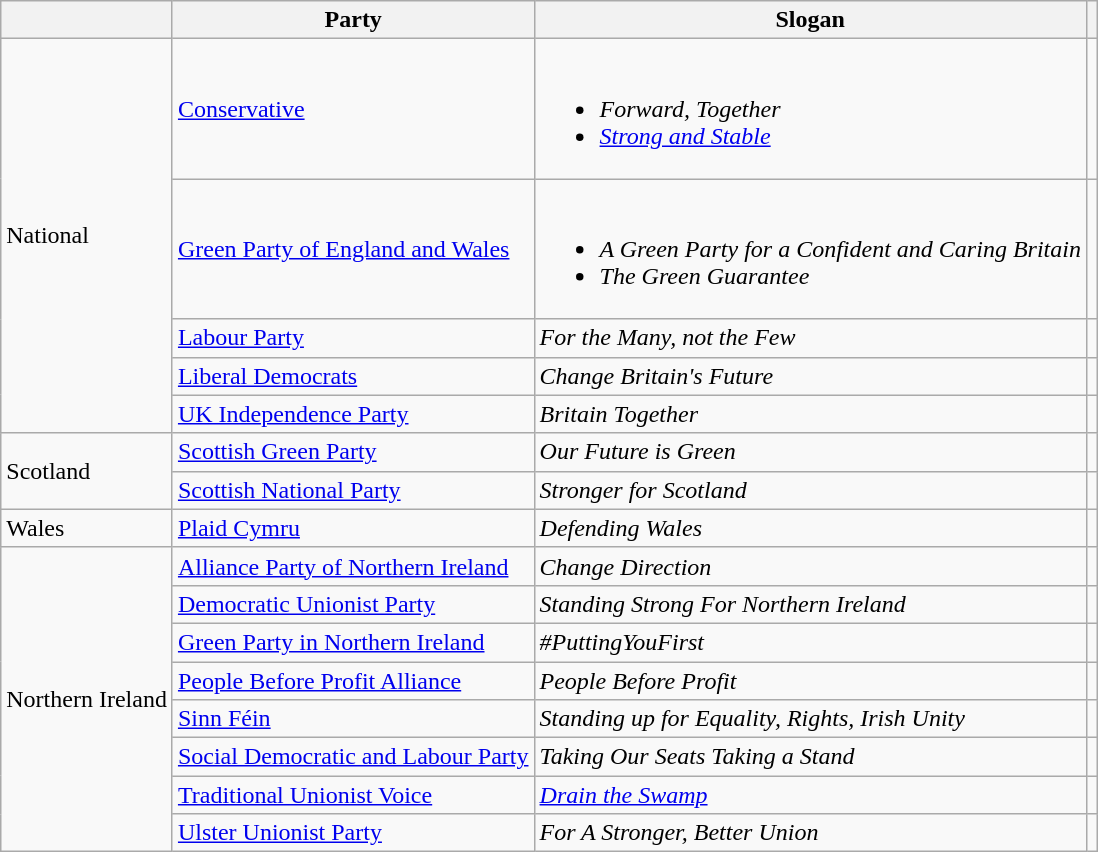<table class="wikitable">
<tr>
<th></th>
<th>Party</th>
<th>Slogan</th>
<th></th>
</tr>
<tr>
<td rowspan="5">National</td>
<td><a href='#'>Conservative</a></td>
<td><br><ul><li><em>Forward, Together</em></li><li><em><a href='#'>Strong and Stable</a></em></li></ul></td>
<td></td>
</tr>
<tr>
<td><a href='#'>Green Party of England and Wales</a></td>
<td><br><ul><li><em>A Green Party for a Confident and Caring Britain</em></li><li><em>The Green Guarantee</em></li></ul></td>
<td></td>
</tr>
<tr>
<td><a href='#'>Labour Party</a></td>
<td><em>For the Many, not the Few</em></td>
<td></td>
</tr>
<tr>
<td><a href='#'>Liberal Democrats</a></td>
<td><em>Change Britain's Future</em></td>
<td></td>
</tr>
<tr>
<td><a href='#'>UK Independence Party</a></td>
<td><em>Britain Together</em></td>
<td></td>
</tr>
<tr>
<td rowspan="2">Scotland</td>
<td><a href='#'>Scottish Green Party</a></td>
<td><em>Our Future is Green</em></td>
<td></td>
</tr>
<tr>
<td><a href='#'>Scottish National Party</a></td>
<td><em>Stronger for Scotland</em></td>
<td></td>
</tr>
<tr>
<td>Wales</td>
<td><a href='#'>Plaid Cymru</a></td>
<td><em>Defending Wales</em></td>
<td></td>
</tr>
<tr>
<td rowspan="8">Northern Ireland</td>
<td><a href='#'>Alliance Party of Northern Ireland</a></td>
<td><em>Change Direction</em></td>
<td></td>
</tr>
<tr>
<td><a href='#'>Democratic Unionist Party</a></td>
<td><em>Standing Strong For Northern Ireland</em></td>
<td></td>
</tr>
<tr>
<td><a href='#'>Green Party in Northern Ireland</a></td>
<td><em>#PuttingYouFirst</em></td>
<td></td>
</tr>
<tr>
<td><a href='#'>People Before Profit Alliance</a></td>
<td><em>People Before Profit</em></td>
<td></td>
</tr>
<tr>
<td><a href='#'>Sinn Féin</a></td>
<td><em>Standing up for Equality, Rights, Irish Unity</em></td>
<td></td>
</tr>
<tr>
<td><a href='#'>Social Democratic and Labour Party</a></td>
<td><em>Taking Our Seats Taking a Stand</em></td>
<td></td>
</tr>
<tr>
<td><a href='#'>Traditional Unionist Voice</a></td>
<td><em><a href='#'>Drain the Swamp</a></em></td>
<td></td>
</tr>
<tr>
<td><a href='#'>Ulster Unionist Party</a></td>
<td><em>For A Stronger, Better Union</em></td>
<td></td>
</tr>
</table>
